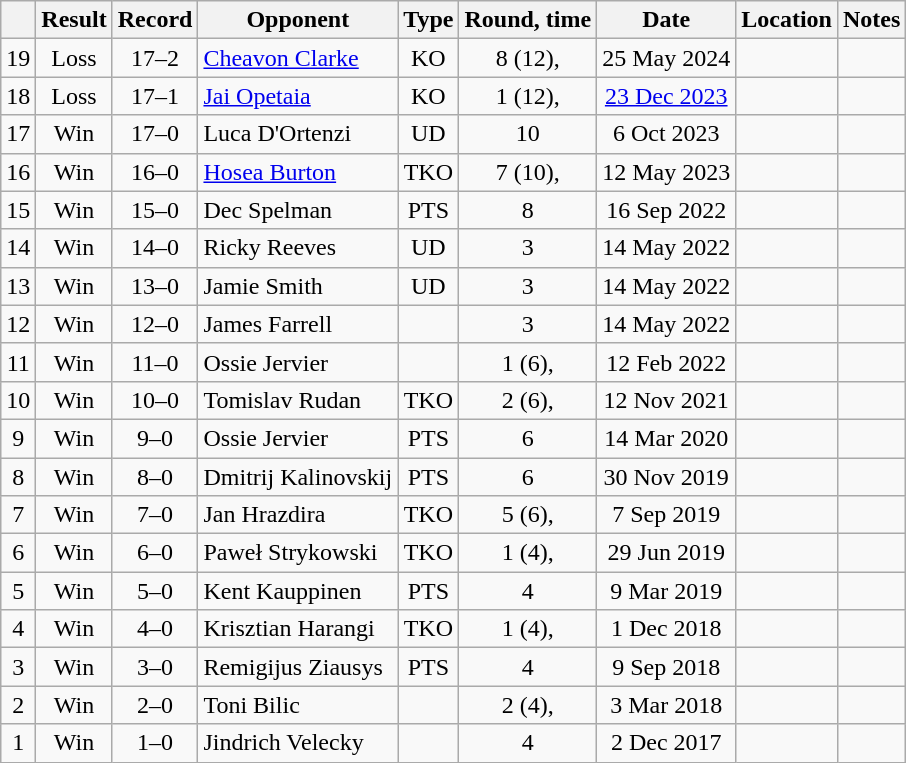<table class="wikitable" style="text-align:center">
<tr>
<th></th>
<th>Result</th>
<th>Record</th>
<th>Opponent</th>
<th>Type</th>
<th>Round, time</th>
<th>Date</th>
<th>Location</th>
<th>Notes</th>
</tr>
<tr>
<td>19</td>
<td>Loss</td>
<td>17–2</td>
<td align="left"><a href='#'>Cheavon Clarke</a></td>
<td>KO</td>
<td>8 (12), </td>
<td>25 May 2024</td>
<td style="text-align:left;"></td>
<td style="text-align:left;"></td>
</tr>
<tr>
<td>18</td>
<td>Loss</td>
<td>17–1</td>
<td align="left"><a href='#'>Jai Opetaia</a></td>
<td>KO</td>
<td>1 (12), </td>
<td><a href='#'>23 Dec 2023</a></td>
<td align="left"></td>
<td align="left"></td>
</tr>
<tr>
<td>17</td>
<td>Win</td>
<td>17–0</td>
<td style="text-align:left;">Luca D'Ortenzi</td>
<td>UD</td>
<td>10</td>
<td>6 Oct 2023</td>
<td style="text-align:left;"></td>
<td align=left></td>
</tr>
<tr>
<td>16</td>
<td>Win</td>
<td>16–0</td>
<td style="text-align:left;"><a href='#'>Hosea Burton</a></td>
<td>TKO</td>
<td>7 (10), </td>
<td>12 May 2023</td>
<td style="text-align:left;"></td>
<td align=left></td>
</tr>
<tr>
<td>15</td>
<td>Win</td>
<td>15–0</td>
<td style="text-align:left;">Dec Spelman</td>
<td>PTS</td>
<td>8</td>
<td>16 Sep 2022</td>
<td style="text-align:left;"></td>
<td style="text-align:left;"></td>
</tr>
<tr>
<td>14</td>
<td>Win</td>
<td>14–0</td>
<td style="text-align:left;">Ricky Reeves</td>
<td>UD</td>
<td>3</td>
<td>14 May 2022</td>
<td style="text-align:left;"></td>
<td style="text-align:left;"></td>
</tr>
<tr>
<td>13</td>
<td>Win</td>
<td>13–0</td>
<td style="text-align:left;">Jamie Smith</td>
<td>UD</td>
<td>3</td>
<td>14 May 2022</td>
<td style="text-align:left;"></td>
<td style="text-align:left;"></td>
</tr>
<tr>
<td>12</td>
<td>Win</td>
<td>12–0</td>
<td style="text-align:left;">James Farrell</td>
<td></td>
<td>3</td>
<td>14 May 2022</td>
<td style="text-align:left;"></td>
<td style="text-align:left;"></td>
</tr>
<tr>
<td>11</td>
<td>Win</td>
<td>11–0</td>
<td style="text-align:left;">Ossie Jervier</td>
<td></td>
<td>1 (6), </td>
<td>12 Feb 2022</td>
<td style="text-align:left;"></td>
<td style="text-align:left;"></td>
</tr>
<tr>
<td>10</td>
<td>Win</td>
<td>10–0</td>
<td style="text-align:left;">Tomislav Rudan</td>
<td>TKO</td>
<td>2 (6), </td>
<td>12 Nov 2021</td>
<td style="text-align:left;"></td>
<td></td>
</tr>
<tr>
<td>9</td>
<td>Win</td>
<td>9–0</td>
<td style="text-align:left;">Ossie Jervier</td>
<td>PTS</td>
<td>6</td>
<td>14 Mar 2020</td>
<td style="text-align:left;"></td>
<td style="text-align:left;"></td>
</tr>
<tr>
<td>8</td>
<td>Win</td>
<td>8–0</td>
<td style="text-align:left;">Dmitrij Kalinovskij</td>
<td>PTS</td>
<td>6</td>
<td>30 Nov 2019</td>
<td style="text-align:left;"></td>
<td style="text-align:left;"></td>
</tr>
<tr>
<td>7</td>
<td>Win</td>
<td>7–0</td>
<td style="text-align:left;">Jan Hrazdira</td>
<td>TKO</td>
<td>5 (6), </td>
<td>7 Sep 2019</td>
<td style="text-align:left;"></td>
<td style="text-align:left;"></td>
</tr>
<tr>
<td>6</td>
<td>Win</td>
<td>6–0</td>
<td style="text-align:left;">Paweł Strykowski</td>
<td>TKO</td>
<td>1 (4), </td>
<td>29 Jun 2019</td>
<td style="text-align:left;"></td>
<td></td>
</tr>
<tr>
<td>5</td>
<td>Win</td>
<td>5–0</td>
<td style="text-align:left;">Kent Kauppinen</td>
<td>PTS</td>
<td>4</td>
<td>9 Mar 2019</td>
<td style="text-align:left;"></td>
<td style="text-align:left;"></td>
</tr>
<tr>
<td>4</td>
<td>Win</td>
<td>4–0</td>
<td style="text-align:left;">Krisztian Harangi</td>
<td>TKO</td>
<td>1 (4), </td>
<td>1 Dec 2018</td>
<td style="text-align:left;"></td>
<td style="text-align:left;"></td>
</tr>
<tr>
<td>3</td>
<td>Win</td>
<td>3–0</td>
<td style="text-align:left;">Remigijus Ziausys</td>
<td>PTS</td>
<td>4</td>
<td>9 Sep 2018</td>
<td style="text-align:left;"></td>
<td style="text-align:left;"></td>
</tr>
<tr>
<td>2</td>
<td>Win</td>
<td>2–0</td>
<td style="text-align:left;">Toni Bilic</td>
<td></td>
<td>2 (4), </td>
<td>3 Mar 2018</td>
<td style="text-align:left;"></td>
<td style="text-align:left;"></td>
</tr>
<tr>
<td>1</td>
<td>Win</td>
<td>1–0</td>
<td style="text-align:left;">Jindrich Velecky</td>
<td></td>
<td>4</td>
<td>2 Dec 2017</td>
<td style="text-align:left;"></td>
<td></td>
</tr>
</table>
